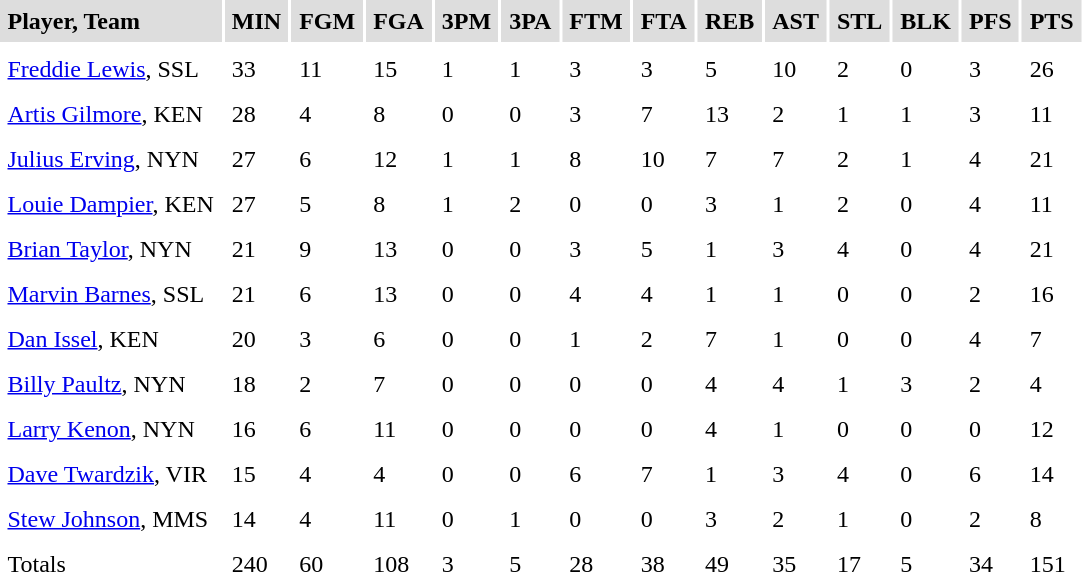<table cellpadding=5>
<tr bgcolor="#dddddd">
<td><strong>Player, Team</strong></td>
<td><strong>MIN</strong></td>
<td><strong>FGM</strong></td>
<td><strong>FGA</strong></td>
<td><strong>3PM</strong></td>
<td><strong>3PA</strong></td>
<td><strong>FTM</strong></td>
<td><strong>FTA</strong></td>
<td><strong>REB</strong></td>
<td><strong>AST</strong></td>
<td><strong>STL</strong></td>
<td><strong>BLK</strong></td>
<td><strong>PFS</strong></td>
<td><strong>PTS</strong></td>
</tr>
<tr bgcolor="#eeeeee">
</tr>
<tr>
<td><a href='#'>Freddie Lewis</a>, SSL</td>
<td>33</td>
<td>11</td>
<td>15</td>
<td>1</td>
<td>1</td>
<td>3</td>
<td>3</td>
<td>5</td>
<td>10</td>
<td>2</td>
<td>0</td>
<td>3</td>
<td>26</td>
</tr>
<tr>
<td><a href='#'>Artis Gilmore</a>, KEN</td>
<td>28</td>
<td>4</td>
<td>8</td>
<td>0</td>
<td>0</td>
<td>3</td>
<td>7</td>
<td>13</td>
<td>2</td>
<td>1</td>
<td>1</td>
<td>3</td>
<td>11</td>
</tr>
<tr>
<td><a href='#'>Julius Erving</a>, NYN</td>
<td>27</td>
<td>6</td>
<td>12</td>
<td>1</td>
<td>1</td>
<td>8</td>
<td>10</td>
<td>7</td>
<td>7</td>
<td>2</td>
<td>1</td>
<td>4</td>
<td>21</td>
</tr>
<tr>
<td><a href='#'>Louie Dampier</a>, KEN</td>
<td>27</td>
<td>5</td>
<td>8</td>
<td>1</td>
<td>2</td>
<td>0</td>
<td>0</td>
<td>3</td>
<td>1</td>
<td>2</td>
<td>0</td>
<td>4</td>
<td>11</td>
</tr>
<tr>
<td><a href='#'>Brian Taylor</a>, NYN</td>
<td>21</td>
<td>9</td>
<td>13</td>
<td>0</td>
<td>0</td>
<td>3</td>
<td>5</td>
<td>1</td>
<td>3</td>
<td>4</td>
<td>0</td>
<td>4</td>
<td>21</td>
</tr>
<tr>
<td><a href='#'>Marvin Barnes</a>, SSL</td>
<td>21</td>
<td>6</td>
<td>13</td>
<td>0</td>
<td>0</td>
<td>4</td>
<td>4</td>
<td>1</td>
<td>1</td>
<td>0</td>
<td>0</td>
<td>2</td>
<td>16</td>
</tr>
<tr>
<td><a href='#'>Dan Issel</a>, KEN</td>
<td>20</td>
<td>3</td>
<td>6</td>
<td>0</td>
<td>0</td>
<td>1</td>
<td>2</td>
<td>7</td>
<td>1</td>
<td>0</td>
<td>0</td>
<td>4</td>
<td>7</td>
</tr>
<tr>
<td><a href='#'>Billy Paultz</a>, NYN</td>
<td>18</td>
<td>2</td>
<td>7</td>
<td>0</td>
<td>0</td>
<td>0</td>
<td>0</td>
<td>4</td>
<td>4</td>
<td>1</td>
<td>3</td>
<td>2</td>
<td>4</td>
</tr>
<tr>
<td><a href='#'>Larry Kenon</a>, NYN</td>
<td>16</td>
<td>6</td>
<td>11</td>
<td>0</td>
<td>0</td>
<td>0</td>
<td>0</td>
<td>4</td>
<td>1</td>
<td>0</td>
<td>0</td>
<td>0</td>
<td>12</td>
</tr>
<tr>
<td><a href='#'>Dave Twardzik</a>, VIR</td>
<td>15</td>
<td>4</td>
<td>4</td>
<td>0</td>
<td>0</td>
<td>6</td>
<td>7</td>
<td>1</td>
<td>3</td>
<td>4</td>
<td>0</td>
<td>6</td>
<td>14</td>
</tr>
<tr>
<td><a href='#'>Stew Johnson</a>, MMS</td>
<td>14</td>
<td>4</td>
<td>11</td>
<td>0</td>
<td>1</td>
<td>0</td>
<td>0</td>
<td>3</td>
<td>2</td>
<td>1</td>
<td>0</td>
<td>2</td>
<td>8</td>
</tr>
<tr>
<td>Totals</td>
<td>240</td>
<td>60</td>
<td>108</td>
<td>3</td>
<td>5</td>
<td>28</td>
<td>38</td>
<td>49</td>
<td>35</td>
<td>17</td>
<td>5</td>
<td>34</td>
<td>151</td>
</tr>
<tr>
</tr>
</table>
